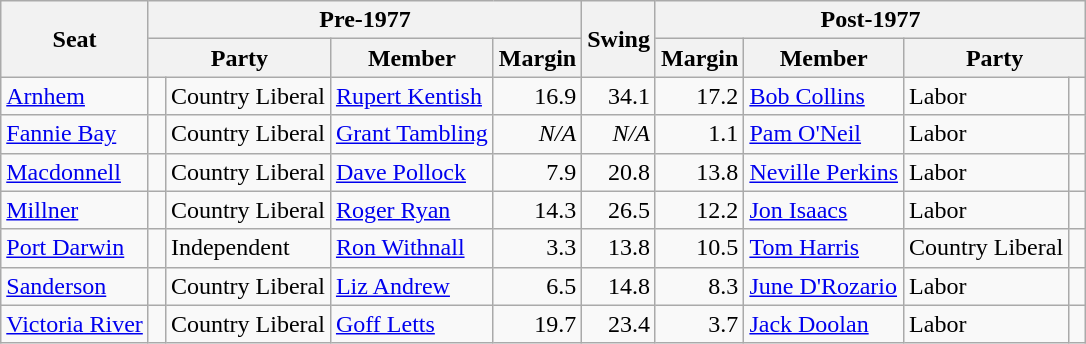<table class="wikitable">
<tr>
<th rowspan=2>Seat</th>
<th colspan=4>Pre-1977</th>
<th rowspan=2>Swing</th>
<th colspan=4>Post-1977</th>
</tr>
<tr>
<th colspan=2>Party</th>
<th>Member</th>
<th>Margin</th>
<th>Margin</th>
<th>Member</th>
<th colspan=2>Party</th>
</tr>
<tr>
<td><a href='#'>Arnhem</a></td>
<td> </td>
<td>Country Liberal</td>
<td><a href='#'>Rupert Kentish</a></td>
<td style="text-align:right;">16.9</td>
<td style="text-align:right;">34.1</td>
<td style="text-align:right;">17.2</td>
<td><a href='#'>Bob Collins</a></td>
<td>Labor</td>
<td> </td>
</tr>
<tr>
<td><a href='#'>Fannie Bay</a></td>
<td> </td>
<td>Country Liberal</td>
<td><a href='#'>Grant Tambling</a></td>
<td style="text-align:right;"><em>N/A</em></td>
<td style="text-align:right;"><em>N/A</em></td>
<td style="text-align:right;">1.1</td>
<td><a href='#'>Pam O'Neil</a></td>
<td>Labor</td>
<td> </td>
</tr>
<tr>
<td><a href='#'>Macdonnell</a></td>
<td> </td>
<td>Country Liberal</td>
<td><a href='#'>Dave Pollock</a></td>
<td style="text-align:right;">7.9</td>
<td style="text-align:right;">20.8</td>
<td style="text-align:right;">13.8</td>
<td><a href='#'>Neville Perkins</a></td>
<td>Labor</td>
<td> </td>
</tr>
<tr>
<td><a href='#'>Millner</a></td>
<td> </td>
<td>Country Liberal</td>
<td><a href='#'>Roger Ryan</a></td>
<td style="text-align:right;">14.3</td>
<td style="text-align:right;">26.5</td>
<td style="text-align:right;">12.2</td>
<td><a href='#'>Jon Isaacs</a></td>
<td>Labor</td>
<td> </td>
</tr>
<tr>
<td><a href='#'>Port Darwin</a></td>
<td> </td>
<td>Independent</td>
<td><a href='#'>Ron Withnall</a></td>
<td style="text-align:right;">3.3</td>
<td style="text-align:right;">13.8</td>
<td style="text-align:right;">10.5</td>
<td><a href='#'>Tom Harris</a></td>
<td>Country Liberal</td>
<td> </td>
</tr>
<tr>
<td><a href='#'>Sanderson</a></td>
<td> </td>
<td>Country Liberal</td>
<td><a href='#'>Liz Andrew</a></td>
<td style="text-align:right;">6.5</td>
<td style="text-align:right;">14.8</td>
<td style="text-align:right;">8.3</td>
<td><a href='#'>June D'Rozario</a></td>
<td>Labor</td>
<td> </td>
</tr>
<tr>
<td><a href='#'>Victoria River</a></td>
<td> </td>
<td>Country Liberal</td>
<td><a href='#'>Goff Letts</a></td>
<td style="text-align:right;">19.7</td>
<td style="text-align:right;">23.4</td>
<td style="text-align:right;">3.7</td>
<td><a href='#'>Jack Doolan</a></td>
<td>Labor</td>
<td> </td>
</tr>
</table>
